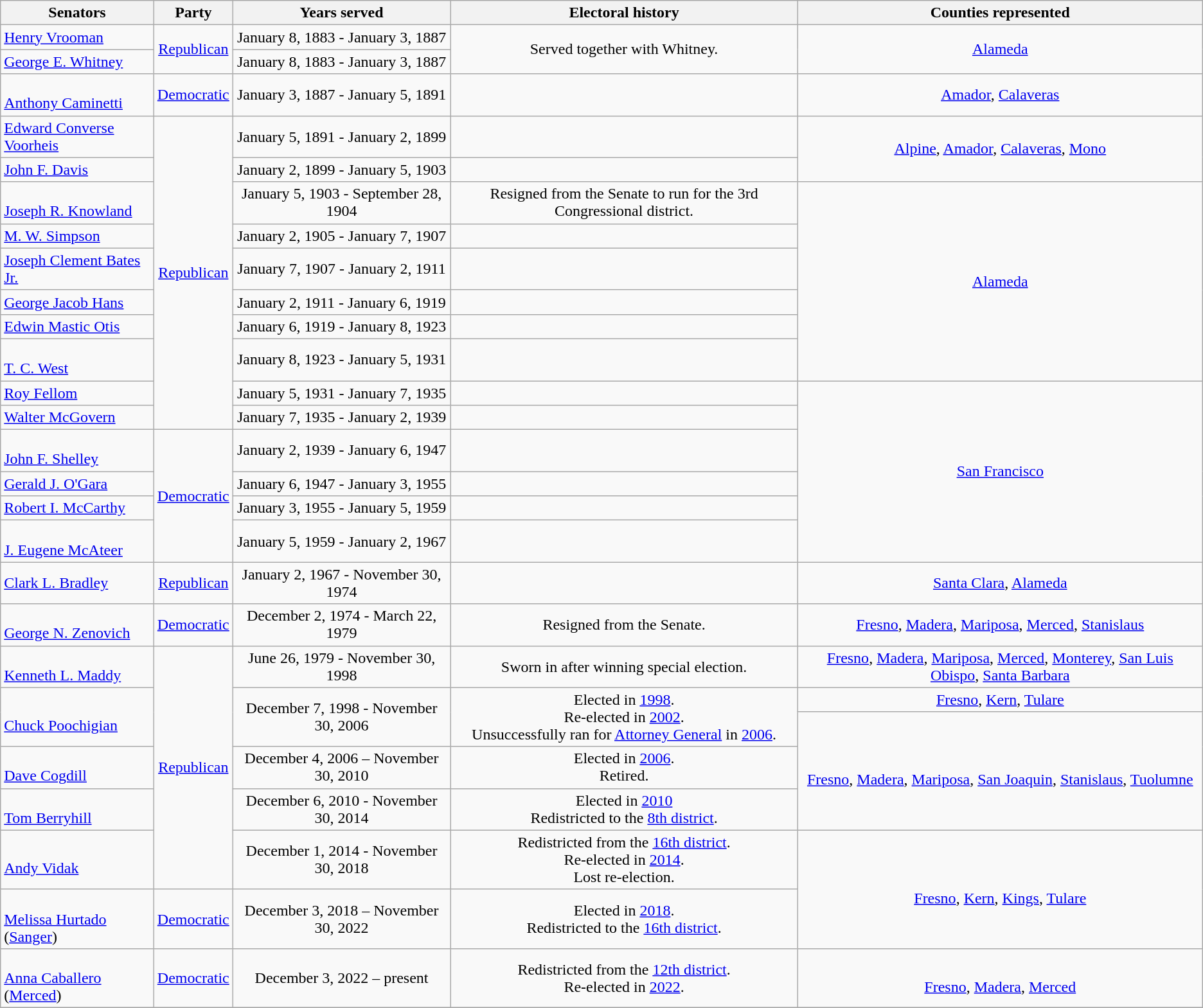<table class=wikitable style="text-align:center">
<tr>
<th>Senators</th>
<th>Party</th>
<th>Years served</th>
<th>Electoral history</th>
<th>Counties represented</th>
</tr>
<tr>
<td align=left><a href='#'>Henry Vrooman</a></td>
<td rowspan=2 ><a href='#'>Republican</a></td>
<td>January 8, 1883 - January 3, 1887</td>
<td rowspan="2">Served together with Whitney.</td>
<td rowspan="2"><a href='#'>Alameda</a></td>
</tr>
<tr>
<td align=left><a href='#'>George E. Whitney</a></td>
<td>January 8, 1883 - January 3, 1887</td>
</tr>
<tr>
<td align=left><br><a href='#'>Anthony Caminetti</a></td>
<td><a href='#'>Democratic</a></td>
<td>January 3, 1887 - January 5, 1891</td>
<td></td>
<td rowspan="2"><a href='#'>Amador</a>, <a href='#'>Calaveras</a></td>
</tr>
<tr>
<td align=left rowspan=2><a href='#'>Edward Converse Voorheis</a></td>
<td rowspan=11 ><a href='#'>Republican</a></td>
<td rowspan=2>January 5, 1891 - January 2, 1899</td>
<td rowspan=2></td>
</tr>
<tr>
<td rowspan=2><a href='#'>Alpine</a>, <a href='#'>Amador</a>, <a href='#'>Calaveras</a>, <a href='#'>Mono</a></td>
</tr>
<tr>
<td align=left><a href='#'>John F. Davis</a></td>
<td>January 2, 1899 - January 5, 1903</td>
<td></td>
</tr>
<tr>
<td align=left><br><a href='#'>Joseph R. Knowland</a></td>
<td>January 5, 1903 - September 28, 1904</td>
<td>Resigned from the Senate to run for the 3rd Congressional district.</td>
<td rowspan="6"><a href='#'>Alameda</a></td>
</tr>
<tr>
<td align=left><a href='#'>M. W. Simpson</a></td>
<td>January 2, 1905 - January 7, 1907</td>
<td></td>
</tr>
<tr>
<td align=left><a href='#'>Joseph Clement Bates Jr.</a></td>
<td>January 7, 1907 - January 2, 1911</td>
<td></td>
</tr>
<tr>
<td align=left><a href='#'>George Jacob Hans</a></td>
<td>January 2, 1911 - January 6, 1919</td>
<td></td>
</tr>
<tr>
<td align=left><a href='#'>Edwin Mastic Otis</a></td>
<td>January 6, 1919 - January 8, 1923</td>
<td></td>
</tr>
<tr>
<td align=left><br><a href='#'>T. C. West</a></td>
<td>January 8, 1923 - January 5, 1931</td>
<td></td>
</tr>
<tr>
<td align=left><a href='#'>Roy Fellom</a></td>
<td>January 5, 1931 - January 7, 1935</td>
<td></td>
<td rowspan="6"><a href='#'>San Francisco</a></td>
</tr>
<tr>
<td align=left><a href='#'>Walter McGovern</a></td>
<td>January 7, 1935 - January 2, 1939</td>
<td></td>
</tr>
<tr>
<td align=left><br><a href='#'>John F. Shelley</a></td>
<td rowspan=4 ><a href='#'>Democratic</a></td>
<td>January 2, 1939 - January 6, 1947</td>
<td></td>
</tr>
<tr>
<td align=left><a href='#'>Gerald J. O'Gara</a></td>
<td>January 6, 1947 - January 3, 1955</td>
<td></td>
</tr>
<tr>
<td align=left><a href='#'>Robert I. McCarthy</a></td>
<td>January 3, 1955 - January 5, 1959</td>
<td></td>
</tr>
<tr>
<td align=left><br><a href='#'>J. Eugene McAteer</a></td>
<td>January 5, 1959 - January 2, 1967</td>
<td></td>
</tr>
<tr>
<td align=left><a href='#'>Clark L. Bradley</a></td>
<td><a href='#'>Republican</a></td>
<td>January 2, 1967 - November 30, 1974</td>
<td></td>
<td><a href='#'>Santa Clara</a>, <a href='#'>Alameda</a></td>
</tr>
<tr>
<td align=left><br><a href='#'>George N. Zenovich</a></td>
<td><a href='#'>Democratic</a></td>
<td>December 2, 1974 - March 22, 1979</td>
<td>Resigned from the Senate.</td>
<td rowspan="2"><a href='#'>Fresno</a>, <a href='#'>Madera</a>, <a href='#'>Mariposa</a>, <a href='#'>Merced</a>, <a href='#'>Stanislaus</a></td>
</tr>
<tr>
<td align=left rowspan=3><br><a href='#'>Kenneth L. Maddy</a></td>
<td rowspan=8 ><a href='#'>Republican</a></td>
<td rowspan=3>June 26, 1979 - November 30, 1998</td>
<td rowspan=3>Sworn in after winning special election.</td>
</tr>
<tr>
<td><a href='#'>Fresno</a>, <a href='#'>Madera</a>, <a href='#'>Mariposa</a>, <a href='#'>Merced</a>, <a href='#'>Monterey</a>, <a href='#'>San Luis Obispo</a>, <a href='#'>Santa Barbara</a></td>
</tr>
<tr>
<td rowspan=2><a href='#'>Fresno</a>, <a href='#'>Kern</a>, <a href='#'>Tulare</a></td>
</tr>
<tr>
<td align=left rowspan=2><br><a href='#'>Chuck Poochigian</a></td>
<td rowspan=2>December 7, 1998 - November 30, 2006</td>
<td rowspan=2>Elected in <a href='#'>1998</a>.<br> Re-elected in <a href='#'>2002</a>.<br>Unsuccessfully ran for <a href='#'>Attorney General</a> in <a href='#'>2006</a>.</td>
</tr>
<tr>
<td rowspan=3><br><a href='#'>Fresno</a>, <a href='#'>Madera</a>, <a href='#'>Mariposa</a>, <a href='#'>San Joaquin</a>, <a href='#'>Stanislaus</a>, <a href='#'>Tuolumne</a></td>
</tr>
<tr>
<td align=left><br><a href='#'>Dave Cogdill</a></td>
<td>December 4, 2006 – November 30, 2010</td>
<td>Elected in <a href='#'>2006</a>.<br>Retired.</td>
</tr>
<tr>
<td align=left><br><a href='#'>Tom Berryhill</a></td>
<td>December 6, 2010 - November 30, 2014</td>
<td>Elected in <a href='#'>2010</a><br>Redistricted to the <a href='#'>8th district</a>.</td>
</tr>
<tr>
<td align=left><br><a href='#'>Andy Vidak</a></td>
<td>December 1, 2014 - November 30, 2018</td>
<td>Redistricted from the <a href='#'>16th district</a>.<br> Re-elected in <a href='#'>2014</a>.<br>Lost re-election.</td>
<td rowspan="2"><br><a href='#'>Fresno</a>, <a href='#'>Kern</a>, <a href='#'>Kings</a>, <a href='#'>Tulare</a></td>
</tr>
<tr>
<td align=left><br><a href='#'>Melissa Hurtado</a> (<a href='#'>Sanger</a>)</td>
<td><a href='#'>Democratic</a></td>
<td>December 3, 2018 – November 30, 2022</td>
<td>Elected in <a href='#'>2018</a>.<br>Redistricted to the <a href='#'>16th district</a>.</td>
</tr>
<tr>
<td align=left><br><a href='#'>Anna Caballero</a> (<a href='#'>Merced</a>)</td>
<td><a href='#'>Democratic</a></td>
<td>December 3, 2022 – present</td>
<td>Redistricted from the <a href='#'>12th district</a>.<br>Re-elected in <a href='#'>2022</a>.</td>
<td><br><a href='#'>Fresno</a>, <a href='#'>Madera</a>, <a href='#'>Merced</a></td>
</tr>
<tr>
</tr>
</table>
